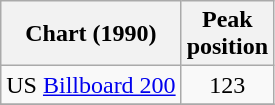<table class="wikitable sortable">
<tr>
<th>Chart (1990)</th>
<th>Peak<br>position</th>
</tr>
<tr>
<td>US <a href='#'>Billboard 200</a></td>
<td align="center">123</td>
</tr>
<tr>
</tr>
</table>
